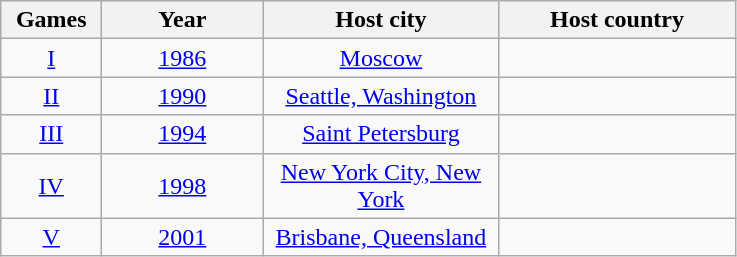<table class=wikitable style="text-align:center">
<tr>
<th width=60>Games</th>
<th width=100>Year</th>
<th width=150>Host city</th>
<th width=150>Host country</th>
</tr>
<tr>
<td><a href='#'>I</a></td>
<td><a href='#'>1986</a></td>
<td><a href='#'>Moscow</a></td>
<td align=left></td>
</tr>
<tr>
<td><a href='#'>II</a></td>
<td><a href='#'>1990</a></td>
<td><a href='#'>Seattle, Washington</a></td>
<td align=left></td>
</tr>
<tr>
<td><a href='#'>III</a></td>
<td><a href='#'>1994</a></td>
<td><a href='#'>Saint Petersburg</a></td>
<td align=left></td>
</tr>
<tr>
<td><a href='#'>IV</a></td>
<td><a href='#'>1998</a></td>
<td><a href='#'>New York City, New York</a></td>
<td align=left></td>
</tr>
<tr>
<td><a href='#'>V</a></td>
<td><a href='#'>2001</a></td>
<td><a href='#'>Brisbane, Queensland</a></td>
<td align=left></td>
</tr>
</table>
